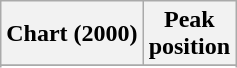<table class="wikitable sortable plainrowheaders" style="text-align:center">
<tr>
<th scope="col">Chart (2000)</th>
<th scope="col">Peak<br> position</th>
</tr>
<tr>
</tr>
<tr>
</tr>
<tr>
</tr>
<tr>
</tr>
</table>
